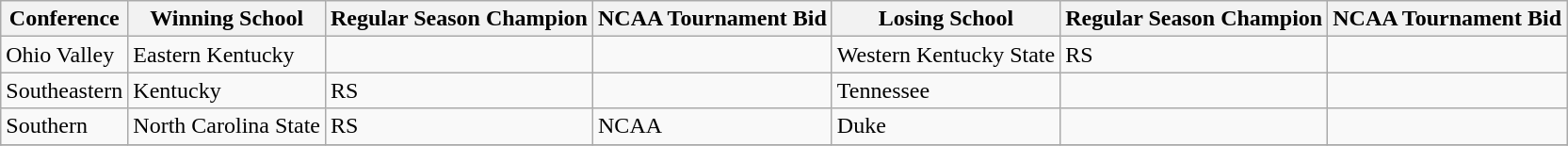<table class="wikitable">
<tr>
<th>Conference</th>
<th>Winning School</th>
<th>Regular Season Champion</th>
<th>NCAA Tournament Bid</th>
<th>Losing School</th>
<th>Regular Season Champion</th>
<th>NCAA Tournament Bid</th>
</tr>
<tr>
<td>Ohio Valley</td>
<td>Eastern Kentucky</td>
<td></td>
<td></td>
<td>Western Kentucky State</td>
<td>RS</td>
<td></td>
</tr>
<tr>
<td>Southeastern</td>
<td>Kentucky</td>
<td>RS</td>
<td></td>
<td>Tennessee</td>
<td></td>
<td></td>
</tr>
<tr>
<td>Southern</td>
<td>North Carolina State</td>
<td>RS</td>
<td>NCAA</td>
<td>Duke</td>
<td></td>
<td></td>
</tr>
<tr>
</tr>
</table>
